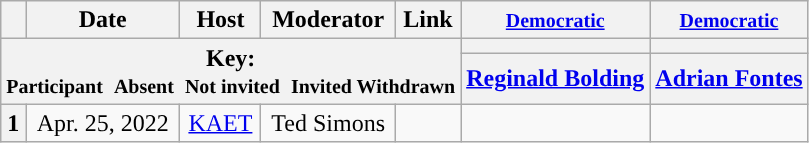<table class="wikitable" style="text-align:center;">
<tr>
<th scope="col"></th>
<th scope="col">Date</th>
<th scope="col">Host</th>
<th scope="col">Moderator</th>
<th scope="col">Link</th>
<th scope="col"><small><a href='#'>Democratic</a></small></th>
<th scope="col"><small><a href='#'>Democratic</a></small></th>
</tr>
<tr>
<th colspan="5" rowspan="2">Key:<br> <small>Participant </small>  <small>Absent </small>  <small>Not invited </small>  <small>Invited  Withdrawn</small></th>
<th scope="col" style="background:"></th>
<th scope="col" style="background:"></th>
</tr>
<tr>
<th scope="col"><a href='#'>Reginald Bolding</a></th>
<th scope="col"><a href='#'>Adrian Fontes</a></th>
</tr>
<tr>
<th>1</th>
<td style="white-space:nowrap;">Apr. 25, 2022</td>
<td style="white-space:nowrap;"><a href='#'>KAET</a></td>
<td style="white-space:nowrap;">Ted Simons</td>
<td style="white-space:nowrap;"></td>
<td></td>
<td></td>
</tr>
</table>
